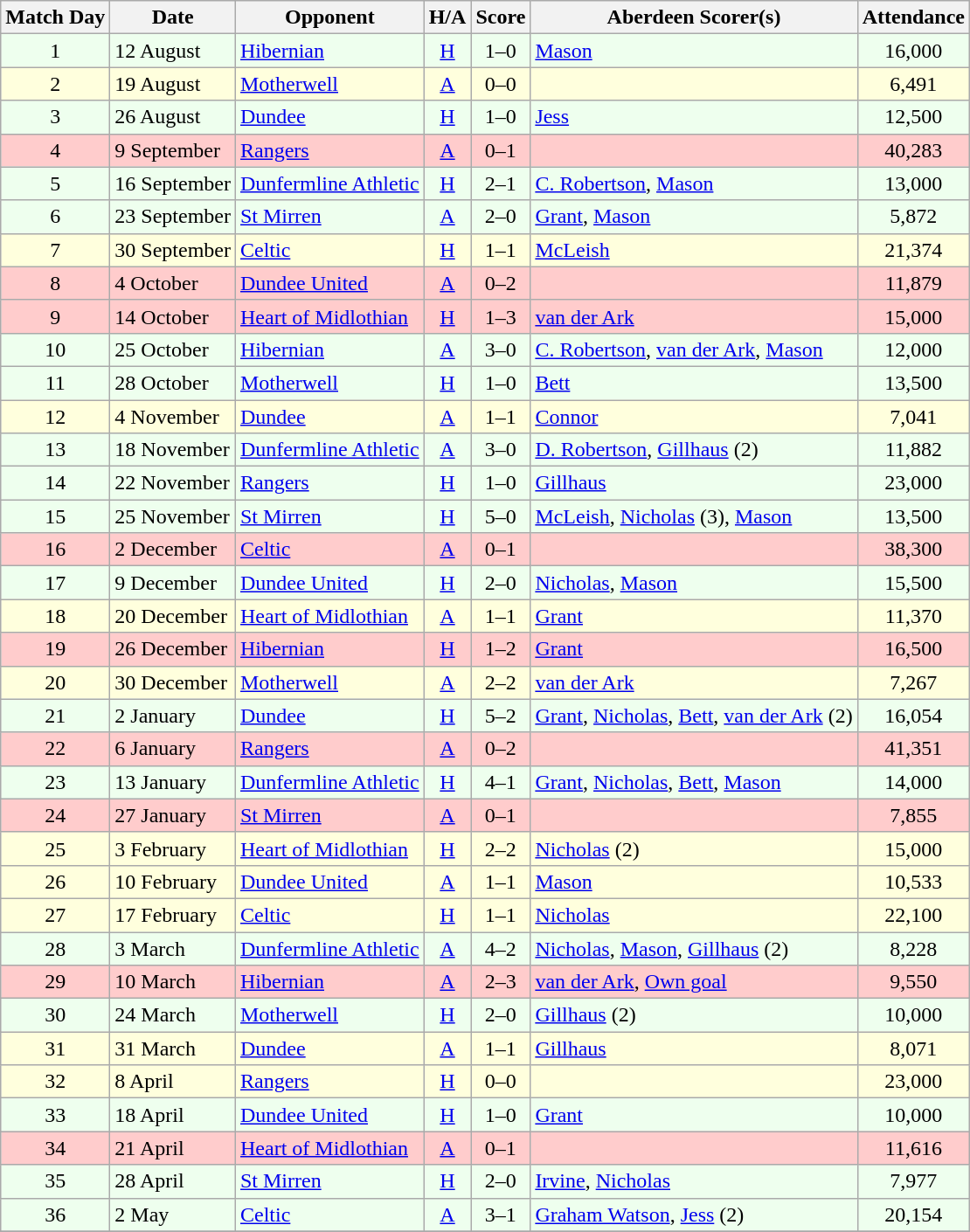<table class="wikitable" style="text-align:center">
<tr>
<th>Match Day</th>
<th>Date</th>
<th>Opponent</th>
<th>H/A</th>
<th>Score</th>
<th>Aberdeen Scorer(s)</th>
<th>Attendance</th>
</tr>
<tr bgcolor=#EEFFEE>
<td>1</td>
<td align=left>12 August</td>
<td align=left><a href='#'>Hibernian</a></td>
<td><a href='#'>H</a></td>
<td>1–0</td>
<td align=left><a href='#'>Mason</a></td>
<td>16,000</td>
</tr>
<tr bgcolor=#FFFFDD>
<td>2</td>
<td align=left>19 August</td>
<td align=left><a href='#'>Motherwell</a></td>
<td><a href='#'>A</a></td>
<td>0–0</td>
<td align=left></td>
<td>6,491</td>
</tr>
<tr bgcolor=#EEFFEE>
<td>3</td>
<td align=left>26 August</td>
<td align=left><a href='#'>Dundee</a></td>
<td><a href='#'>H</a></td>
<td>1–0</td>
<td align=left><a href='#'>Jess</a></td>
<td>12,500</td>
</tr>
<tr bgcolor=#FFCCCC>
<td>4</td>
<td align=left>9 September</td>
<td align=left><a href='#'>Rangers</a></td>
<td><a href='#'>A</a></td>
<td>0–1</td>
<td align=left></td>
<td>40,283</td>
</tr>
<tr bgcolor=#EEFFEE>
<td>5</td>
<td align=left>16 September</td>
<td align=left><a href='#'>Dunfermline Athletic</a></td>
<td><a href='#'>H</a></td>
<td>2–1</td>
<td align=left><a href='#'>C. Robertson</a>, <a href='#'>Mason</a></td>
<td>13,000</td>
</tr>
<tr bgcolor=#EEFFEE>
<td>6</td>
<td align=left>23 September</td>
<td align=left><a href='#'>St Mirren</a></td>
<td><a href='#'>A</a></td>
<td>2–0</td>
<td align=left><a href='#'>Grant</a>, <a href='#'>Mason</a></td>
<td>5,872</td>
</tr>
<tr bgcolor=#FFFFDD>
<td>7</td>
<td align=left>30 September</td>
<td align=left><a href='#'>Celtic</a></td>
<td><a href='#'>H</a></td>
<td>1–1</td>
<td align=left><a href='#'>McLeish</a></td>
<td>21,374</td>
</tr>
<tr bgcolor=#FFCCCC>
<td>8</td>
<td align=left>4 October</td>
<td align=left><a href='#'>Dundee United</a></td>
<td><a href='#'>A</a></td>
<td>0–2</td>
<td align=left></td>
<td>11,879</td>
</tr>
<tr bgcolor=#FFCCCC>
<td>9</td>
<td align=left>14 October</td>
<td align=left><a href='#'>Heart of Midlothian</a></td>
<td><a href='#'>H</a></td>
<td>1–3</td>
<td align=left><a href='#'>van der Ark</a></td>
<td>15,000</td>
</tr>
<tr bgcolor=#EEFFEE>
<td>10</td>
<td align=left>25 October</td>
<td align=left><a href='#'>Hibernian</a></td>
<td><a href='#'>A</a></td>
<td>3–0</td>
<td align=left><a href='#'>C. Robertson</a>, <a href='#'>van der Ark</a>, <a href='#'>Mason</a></td>
<td>12,000</td>
</tr>
<tr bgcolor=#EEFFEE>
<td>11</td>
<td align=left>28 October</td>
<td align=left><a href='#'>Motherwell</a></td>
<td><a href='#'>H</a></td>
<td>1–0</td>
<td align=left><a href='#'>Bett</a></td>
<td>13,500</td>
</tr>
<tr bgcolor=#FFFFDD>
<td>12</td>
<td align=left>4 November</td>
<td align=left><a href='#'>Dundee</a></td>
<td><a href='#'>A</a></td>
<td>1–1</td>
<td align=left><a href='#'>Connor</a></td>
<td>7,041</td>
</tr>
<tr bgcolor=#EEFFEE>
<td>13</td>
<td align=left>18 November</td>
<td align=left><a href='#'>Dunfermline Athletic</a></td>
<td><a href='#'>A</a></td>
<td>3–0</td>
<td align=left><a href='#'>D. Robertson</a>, <a href='#'>Gillhaus</a> (2)</td>
<td>11,882</td>
</tr>
<tr bgcolor=#EEFFEE>
<td>14</td>
<td align=left>22 November</td>
<td align=left><a href='#'>Rangers</a></td>
<td><a href='#'>H</a></td>
<td>1–0</td>
<td align=left><a href='#'>Gillhaus</a></td>
<td>23,000</td>
</tr>
<tr bgcolor=#EEFFEE>
<td>15</td>
<td align=left>25 November</td>
<td align=left><a href='#'>St Mirren</a></td>
<td><a href='#'>H</a></td>
<td>5–0</td>
<td align=left><a href='#'>McLeish</a>, <a href='#'>Nicholas</a> (3), <a href='#'>Mason</a></td>
<td>13,500</td>
</tr>
<tr bgcolor=#FFCCCC>
<td>16</td>
<td align=left>2 December</td>
<td align=left><a href='#'>Celtic</a></td>
<td><a href='#'>A</a></td>
<td>0–1</td>
<td align=left></td>
<td>38,300</td>
</tr>
<tr bgcolor=#EEFFEE>
<td>17</td>
<td align=left>9 December</td>
<td align=left><a href='#'>Dundee United</a></td>
<td><a href='#'>H</a></td>
<td>2–0</td>
<td align=left><a href='#'>Nicholas</a>, <a href='#'>Mason</a></td>
<td>15,500</td>
</tr>
<tr bgcolor=#FFFFDD>
<td>18</td>
<td align=left>20 December</td>
<td align=left><a href='#'>Heart of Midlothian</a></td>
<td><a href='#'>A</a></td>
<td>1–1</td>
<td align=left><a href='#'>Grant</a></td>
<td>11,370</td>
</tr>
<tr bgcolor=#FFCCCC>
<td>19</td>
<td align=left>26 December</td>
<td align=left><a href='#'>Hibernian</a></td>
<td><a href='#'>H</a></td>
<td>1–2</td>
<td align=left><a href='#'>Grant</a></td>
<td>16,500</td>
</tr>
<tr bgcolor=#FFFFDD>
<td>20</td>
<td align=left>30 December</td>
<td align=left><a href='#'>Motherwell</a></td>
<td><a href='#'>A</a></td>
<td>2–2</td>
<td align=left><a href='#'>van der Ark</a></td>
<td>7,267</td>
</tr>
<tr bgcolor=#EEFFEE>
<td>21</td>
<td align=left>2 January</td>
<td align=left><a href='#'>Dundee</a></td>
<td><a href='#'>H</a></td>
<td>5–2</td>
<td align=left><a href='#'>Grant</a>, <a href='#'>Nicholas</a>, <a href='#'>Bett</a>, <a href='#'>van der Ark</a> (2)</td>
<td>16,054</td>
</tr>
<tr bgcolor=#FFCCCC>
<td>22</td>
<td align=left>6 January</td>
<td align=left><a href='#'>Rangers</a></td>
<td><a href='#'>A</a></td>
<td>0–2</td>
<td align=left></td>
<td>41,351</td>
</tr>
<tr bgcolor=#EEFFEE>
<td>23</td>
<td align=left>13 January</td>
<td align=left><a href='#'>Dunfermline Athletic</a></td>
<td><a href='#'>H</a></td>
<td>4–1</td>
<td align=left><a href='#'>Grant</a>, <a href='#'>Nicholas</a>, <a href='#'>Bett</a>, <a href='#'>Mason</a></td>
<td>14,000</td>
</tr>
<tr bgcolor=#FFCCCC>
<td>24</td>
<td align=left>27 January</td>
<td align=left><a href='#'>St Mirren</a></td>
<td><a href='#'>A</a></td>
<td>0–1</td>
<td align=left></td>
<td>7,855</td>
</tr>
<tr bgcolor=#FFFFDD>
<td>25</td>
<td align=left>3 February</td>
<td align=left><a href='#'>Heart of Midlothian</a></td>
<td><a href='#'>H</a></td>
<td>2–2</td>
<td align=left><a href='#'>Nicholas</a> (2)</td>
<td>15,000</td>
</tr>
<tr bgcolor=#FFFFDD>
<td>26</td>
<td align=left>10 February</td>
<td align=left><a href='#'>Dundee United</a></td>
<td><a href='#'>A</a></td>
<td>1–1</td>
<td align=left><a href='#'>Mason</a></td>
<td>10,533</td>
</tr>
<tr bgcolor=#FFFFDD>
<td>27</td>
<td align=left>17 February</td>
<td align=left><a href='#'>Celtic</a></td>
<td><a href='#'>H</a></td>
<td>1–1</td>
<td align=left><a href='#'>Nicholas</a></td>
<td>22,100</td>
</tr>
<tr bgcolor=#EEFFEE>
<td>28</td>
<td align=left>3 March</td>
<td align=left><a href='#'>Dunfermline Athletic</a></td>
<td><a href='#'>A</a></td>
<td>4–2</td>
<td align=left><a href='#'>Nicholas</a>, <a href='#'>Mason</a>, <a href='#'>Gillhaus</a> (2)</td>
<td>8,228</td>
</tr>
<tr bgcolor=#FFCCCC>
<td>29</td>
<td align=left>10 March</td>
<td align=left><a href='#'>Hibernian</a></td>
<td><a href='#'>A</a></td>
<td>2–3</td>
<td align=left><a href='#'>van der Ark</a>, <a href='#'>Own goal</a></td>
<td>9,550</td>
</tr>
<tr bgcolor=#EEFFEE>
<td>30</td>
<td align=left>24 March</td>
<td align=left><a href='#'>Motherwell</a></td>
<td><a href='#'>H</a></td>
<td>2–0</td>
<td align=left><a href='#'>Gillhaus</a> (2)</td>
<td>10,000</td>
</tr>
<tr bgcolor=#FFFFDD>
<td>31</td>
<td align=left>31 March</td>
<td align=left><a href='#'>Dundee</a></td>
<td><a href='#'>A</a></td>
<td>1–1</td>
<td align=left><a href='#'>Gillhaus</a></td>
<td>8,071</td>
</tr>
<tr bgcolor=#FFFFDD>
<td>32</td>
<td align=left>8 April</td>
<td align=left><a href='#'>Rangers</a></td>
<td><a href='#'>H</a></td>
<td>0–0</td>
<td align=left></td>
<td>23,000</td>
</tr>
<tr bgcolor=#EEFFEE>
<td>33</td>
<td align=left>18 April</td>
<td align=left><a href='#'>Dundee United</a></td>
<td><a href='#'>H</a></td>
<td>1–0</td>
<td align=left><a href='#'>Grant</a></td>
<td>10,000</td>
</tr>
<tr bgcolor=#FFCCCC>
<td>34</td>
<td align=left>21 April</td>
<td align=left><a href='#'>Heart of Midlothian</a></td>
<td><a href='#'>A</a></td>
<td>0–1</td>
<td align=left></td>
<td>11,616</td>
</tr>
<tr bgcolor=#EEFFEE>
<td>35</td>
<td align=left>28 April</td>
<td align=left><a href='#'>St Mirren</a></td>
<td><a href='#'>H</a></td>
<td>2–0</td>
<td align=left><a href='#'>Irvine</a>, <a href='#'>Nicholas</a></td>
<td>7,977</td>
</tr>
<tr bgcolor=#EEFFEE>
<td>36</td>
<td align=left>2 May</td>
<td align=left><a href='#'>Celtic</a></td>
<td><a href='#'>A</a></td>
<td>3–1</td>
<td align=left><a href='#'>Graham Watson</a>, <a href='#'>Jess</a> (2)</td>
<td>20,154</td>
</tr>
<tr>
</tr>
</table>
